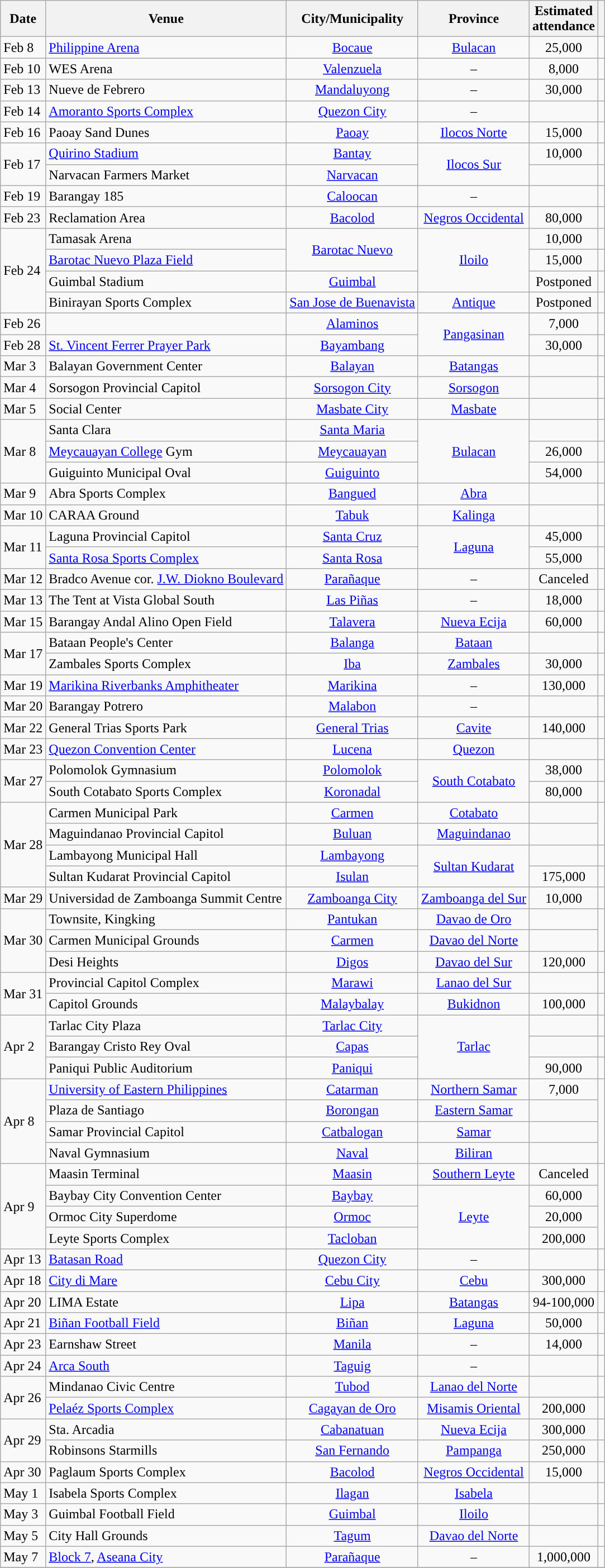<table class="wikitable sortable mw-collapsible" style="text-align: center;">
<tr>
<th class="unsortable">Date</th>
<th class="unsortable">Venue</th>
<th class="unsortable">City/Municipality</th>
<th class="unsortable">Province</th>
<th>Estimated<br>attendance</th>
<th class="unsortable"></th>
</tr>
<tr>
<td style="text-align: left;">Feb 8</td>
<td style="text-align: left;"><a href='#'>Philippine Arena</a></td>
<td><a href='#'>Bocaue</a></td>
<td><a href='#'>Bulacan</a></td>
<td>25,000</td>
<td></td>
</tr>
<tr>
<td style="text-align: left;">Feb 10</td>
<td style="text-align: left;">WES Arena</td>
<td><a href='#'>Valenzuela</a></td>
<td>–</td>
<td>8,000</td>
<td></td>
</tr>
<tr>
<td style="text-align: left;">Feb 13</td>
<td style="text-align: left;">Nueve de Febrero</td>
<td><a href='#'>Mandaluyong</a></td>
<td>–</td>
<td>30,000</td>
<td></td>
</tr>
<tr>
<td style="text-align: left;">Feb 14</td>
<td style="text-align: left;"><a href='#'>Amoranto Sports Complex</a></td>
<td><a href='#'>Quezon City</a></td>
<td>–</td>
<td></td>
<td></td>
</tr>
<tr>
<td style="text-align: left;">Feb 16</td>
<td style="text-align: left;">Paoay Sand Dunes</td>
<td><a href='#'>Paoay</a></td>
<td><a href='#'>Ilocos Norte</a></td>
<td>15,000</td>
<td></td>
</tr>
<tr>
<td rowspan="2" style="text-align: left;">Feb 17</td>
<td style="text-align: left;"><a href='#'>Quirino Stadium</a></td>
<td><a href='#'>Bantay</a></td>
<td rowspan="2"><a href='#'>Ilocos Sur</a></td>
<td>10,000</td>
<td></td>
</tr>
<tr>
<td style="text-align: left;">Narvacan Farmers Market</td>
<td><a href='#'>Narvacan</a></td>
<td></td>
<td></td>
</tr>
<tr>
<td style="text-align: left;">Feb 19</td>
<td style="text-align: left;">Barangay 185</td>
<td><a href='#'>Caloocan</a></td>
<td>–</td>
<td></td>
<td></td>
</tr>
<tr>
<td style="text-align: left;">Feb 23</td>
<td style="text-align: left;">Reclamation Area</td>
<td><a href='#'>Bacolod</a></td>
<td><a href='#'>Negros Occidental</a></td>
<td>80,000</td>
<td></td>
</tr>
<tr>
<td rowspan="4" style="text-align: left;">Feb 24</td>
<td style="text-align: left;">Tamasak Arena</td>
<td rowspan="2"><a href='#'>Barotac Nuevo</a></td>
<td rowspan="3"><a href='#'>Iloilo</a></td>
<td>10,000</td>
<td></td>
</tr>
<tr>
<td style="text-align: left;"><a href='#'>Barotac Nuevo Plaza Field</a></td>
<td>15,000</td>
<td></td>
</tr>
<tr>
<td style="text-align: left;">Guimbal Stadium</td>
<td><a href='#'>Guimbal</a></td>
<td>Postponed</td>
<td></td>
</tr>
<tr>
<td style="text-align: left;">Binirayan Sports Complex</td>
<td><a href='#'>San Jose de Buenavista</a></td>
<td><a href='#'>Antique</a></td>
<td>Postponed</td>
<td></td>
</tr>
<tr>
<td style="text-align: left;">Feb 26</td>
<td style="text-align: left;"></td>
<td><a href='#'>Alaminos</a></td>
<td rowspan="2"><a href='#'>Pangasinan</a></td>
<td>7,000</td>
<td></td>
</tr>
<tr>
<td style="text-align: left;">Feb 28</td>
<td style="text-align: left;"><a href='#'>St. Vincent Ferrer Prayer Park</a></td>
<td><a href='#'>Bayambang</a></td>
<td>30,000</td>
<td></td>
</tr>
<tr>
<td style="text-align: left;">Mar 3</td>
<td style="text-align: left;">Balayan Government Center</td>
<td><a href='#'>Balayan</a></td>
<td><a href='#'>Batangas</a></td>
<td></td>
<td></td>
</tr>
<tr>
<td style="text-align: left;">Mar 4</td>
<td style="text-align: left;">Sorsogon Provincial Capitol</td>
<td><a href='#'>Sorsogon City</a></td>
<td><a href='#'>Sorsogon</a></td>
<td></td>
<td></td>
</tr>
<tr>
<td style="text-align: left;">Mar 5</td>
<td style="text-align: left;">Social Center</td>
<td><a href='#'>Masbate City</a></td>
<td><a href='#'>Masbate</a></td>
<td></td>
<td></td>
</tr>
<tr>
<td rowspan="3" style="text-align: left;">Mar 8</td>
<td style="text-align: left;">Santa Clara</td>
<td><a href='#'>Santa Maria</a></td>
<td rowspan="3"><a href='#'>Bulacan</a></td>
<td></td>
<td></td>
</tr>
<tr>
<td style="text-align: left;"><a href='#'>Meycauayan College</a> Gym</td>
<td><a href='#'>Meycauayan</a></td>
<td>26,000</td>
<td></td>
</tr>
<tr>
<td style="text-align: left;">Guiguinto Municipal Oval</td>
<td><a href='#'>Guiguinto</a></td>
<td>54,000</td>
<td></td>
</tr>
<tr>
<td style="text-align: left;">Mar 9</td>
<td style="text-align: left;">Abra Sports Complex</td>
<td><a href='#'>Bangued</a></td>
<td><a href='#'>Abra</a></td>
<td></td>
<td></td>
</tr>
<tr>
<td style="text-align: left;">Mar 10</td>
<td style="text-align: left;">CARAA Ground</td>
<td><a href='#'>Tabuk</a></td>
<td><a href='#'>Kalinga</a></td>
<td></td>
<td></td>
</tr>
<tr>
<td rowspan="2" style="text-align: left;">Mar 11</td>
<td style="text-align: left;">Laguna Provincial Capitol</td>
<td><a href='#'>Santa Cruz</a></td>
<td rowspan="2"><a href='#'>Laguna</a></td>
<td>45,000</td>
<td></td>
</tr>
<tr>
<td style="text-align: left;"><a href='#'>Santa Rosa Sports Complex</a></td>
<td><a href='#'>Santa Rosa</a></td>
<td>55,000</td>
<td></td>
</tr>
<tr>
<td style="text-align: left;">Mar 12</td>
<td style="text-align: left;">Bradco Avenue cor. <a href='#'>J.W. Diokno Boulevard</a></td>
<td><a href='#'>Parañaque</a></td>
<td>–</td>
<td>Canceled</td>
<td></td>
</tr>
<tr>
<td style="text-align: left;">Mar 13</td>
<td style="text-align: left;">The Tent at Vista Global South</td>
<td><a href='#'>Las Piñas</a></td>
<td>–</td>
<td>18,000</td>
<td></td>
</tr>
<tr>
<td style="text-align: left;">Mar 15</td>
<td style="text-align: left;">Barangay Andal Alino Open Field</td>
<td><a href='#'>Talavera</a></td>
<td><a href='#'>Nueva Ecija</a></td>
<td>60,000</td>
<td></td>
</tr>
<tr>
<td rowspan="2" style="text-align: left;">Mar 17</td>
<td style="text-align: left;">Bataan People's Center</td>
<td><a href='#'>Balanga</a></td>
<td><a href='#'>Bataan</a></td>
<td></td>
<td></td>
</tr>
<tr>
<td style="text-align: left;">Zambales Sports Complex</td>
<td><a href='#'>Iba</a></td>
<td><a href='#'>Zambales</a></td>
<td>30,000</td>
<td></td>
</tr>
<tr>
<td style="text-align: left;">Mar 19</td>
<td style="text-align: left;"><a href='#'>Marikina Riverbanks Amphitheater</a></td>
<td><a href='#'>Marikina</a></td>
<td>–</td>
<td>130,000</td>
<td></td>
</tr>
<tr>
<td style="text-align: left;">Mar 20</td>
<td style="text-align: left;">Barangay Potrero</td>
<td><a href='#'>Malabon</a></td>
<td>–</td>
<td></td>
<td></td>
</tr>
<tr>
<td style="text-align: left;">Mar 22</td>
<td style="text-align: left;">General Trias Sports Park</td>
<td><a href='#'>General Trias</a></td>
<td><a href='#'>Cavite</a></td>
<td>140,000</td>
<td></td>
</tr>
<tr>
<td style="text-align: left;">Mar 23</td>
<td style="text-align: left;"><a href='#'>Quezon Convention Center</a></td>
<td><a href='#'>Lucena</a></td>
<td><a href='#'>Quezon</a></td>
<td></td>
<td></td>
</tr>
<tr>
<td rowspan="2" style="text-align: left;">Mar 27</td>
<td style="text-align: left;">Polomolok Gymnasium</td>
<td><a href='#'>Polomolok</a></td>
<td rowspan="2"><a href='#'>South Cotabato</a></td>
<td>38,000</td>
<td></td>
</tr>
<tr>
<td style="text-align: left;">South Cotabato Sports Complex</td>
<td><a href='#'>Koronadal</a></td>
<td>80,000</td>
<td></td>
</tr>
<tr>
<td rowspan="4" style="text-align: left;">Mar 28</td>
<td style="text-align: left;">Carmen Municipal Park</td>
<td><a href='#'>Carmen</a></td>
<td><a href='#'>Cotabato</a></td>
<td></td>
<td rowspan="2"></td>
</tr>
<tr>
<td style="text-align: left;">Maguindanao Provincial Capitol</td>
<td><a href='#'>Buluan</a></td>
<td><a href='#'>Maguindanao</a></td>
<td></td>
</tr>
<tr>
<td style="text-align: left;">Lambayong Municipal Hall</td>
<td><a href='#'>Lambayong</a></td>
<td rowspan="2"><a href='#'>Sultan Kudarat</a></td>
<td></td>
<td></td>
</tr>
<tr>
<td style="text-align: left;">Sultan Kudarat Provincial Capitol</td>
<td><a href='#'>Isulan</a></td>
<td>175,000</td>
<td></td>
</tr>
<tr>
<td style="text-align: left;">Mar 29</td>
<td style="text-align: left;">Universidad de Zamboanga Summit Centre</td>
<td><a href='#'>Zamboanga City</a></td>
<td><a href='#'>Zamboanga del Sur</a></td>
<td>10,000</td>
<td></td>
</tr>
<tr>
<td rowspan="3" style="text-align: left;">Mar 30</td>
<td style="text-align: left;">Townsite, Kingking</td>
<td><a href='#'>Pantukan</a></td>
<td><a href='#'>Davao de Oro</a></td>
<td></td>
<td rowspan="2"></td>
</tr>
<tr>
<td style="text-align: left;">Carmen Municipal Grounds</td>
<td><a href='#'>Carmen</a></td>
<td><a href='#'>Davao del Norte</a></td>
<td></td>
</tr>
<tr>
<td style="text-align: left;">Desi Heights</td>
<td><a href='#'>Digos</a></td>
<td><a href='#'>Davao del Sur</a></td>
<td>120,000</td>
<td></td>
</tr>
<tr>
<td rowspan="2" style="text-align: left;">Mar 31</td>
<td style="text-align: left;">Provincial Capitol Complex</td>
<td><a href='#'>Marawi</a></td>
<td><a href='#'>Lanao del Sur</a></td>
<td></td>
<td></td>
</tr>
<tr>
<td style="text-align: left;">Capitol Grounds</td>
<td><a href='#'>Malaybalay</a></td>
<td><a href='#'>Bukidnon</a></td>
<td>100,000</td>
<td></td>
</tr>
<tr>
<td rowspan="3" style="text-align: left;">Apr 2</td>
<td style="text-align: left;">Tarlac City Plaza</td>
<td><a href='#'>Tarlac City</a></td>
<td rowspan="3"><a href='#'>Tarlac</a></td>
<td></td>
<td></td>
</tr>
<tr>
<td style="text-align: left;">Barangay Cristo Rey Oval</td>
<td><a href='#'>Capas</a></td>
<td></td>
<td></td>
</tr>
<tr>
<td style="text-align: left;">Paniqui Public Auditorium</td>
<td><a href='#'>Paniqui</a></td>
<td>90,000</td>
<td></td>
</tr>
<tr>
<td rowspan="4" style="text-align: left;">Apr 8</td>
<td style="text-align: left;"><a href='#'>University of Eastern Philippines</a></td>
<td><a href='#'>Catarman</a></td>
<td><a href='#'>Northern Samar</a></td>
<td>7,000</td>
<td rowspan="4"></td>
</tr>
<tr>
<td style="text-align: left;">Plaza de Santiago</td>
<td><a href='#'>Borongan</a></td>
<td><a href='#'>Eastern Samar</a></td>
<td></td>
</tr>
<tr>
<td style="text-align: left;">Samar Provincial Capitol</td>
<td><a href='#'>Catbalogan</a></td>
<td><a href='#'>Samar</a></td>
<td></td>
</tr>
<tr>
<td style="text-align: left;">Naval Gymnasium</td>
<td><a href='#'>Naval</a></td>
<td><a href='#'>Biliran</a></td>
<td></td>
</tr>
<tr>
<td rowspan="4" style="text-align: left;">Apr 9</td>
<td style="text-align: left;">Maasin Terminal</td>
<td><a href='#'>Maasin</a></td>
<td><a href='#'>Southern Leyte</a></td>
<td>Canceled</td>
<td rowspan="4"></td>
</tr>
<tr>
<td style="text-align: left;">Baybay City Convention Center</td>
<td><a href='#'>Baybay</a></td>
<td rowspan="3"><a href='#'>Leyte</a></td>
<td>60,000</td>
</tr>
<tr>
<td style="text-align: left;">Ormoc City Superdome</td>
<td><a href='#'>Ormoc</a></td>
<td>20,000</td>
</tr>
<tr>
<td style="text-align: left;">Leyte Sports Complex</td>
<td><a href='#'>Tacloban</a></td>
<td>200,000</td>
</tr>
<tr>
<td style="text-align: left;">Apr 13</td>
<td style="text-align: left;"><a href='#'>Batasan Road</a></td>
<td><a href='#'>Quezon City</a></td>
<td>–</td>
<td></td>
<td></td>
</tr>
<tr>
<td style="text-align: left;">Apr 18</td>
<td style="text-align: left;"><a href='#'>City di Mare</a></td>
<td><a href='#'>Cebu City</a></td>
<td><a href='#'>Cebu</a></td>
<td>300,000</td>
<td></td>
</tr>
<tr>
<td style="text-align: left;">Apr 20</td>
<td style="text-align: left;">LIMA Estate</td>
<td><a href='#'>Lipa</a></td>
<td><a href='#'>Batangas</a></td>
<td>94-100,000</td>
<td></td>
</tr>
<tr>
<td style="text-align: left;">Apr 21</td>
<td style="text-align: left;"><a href='#'>Biñan Football Field</a></td>
<td><a href='#'>Biñan</a></td>
<td><a href='#'>Laguna</a></td>
<td>50,000</td>
<td></td>
</tr>
<tr>
<td style="text-align: left;">Apr 23</td>
<td style="text-align: left;">Earnshaw Street</td>
<td><a href='#'>Manila</a></td>
<td>–</td>
<td>14,000</td>
<td></td>
</tr>
<tr>
<td style="text-align: left;">Apr 24</td>
<td style="text-align: left;"><a href='#'>Arca South</a></td>
<td><a href='#'>Taguig</a></td>
<td>–</td>
<td></td>
<td></td>
</tr>
<tr>
<td rowspan="2" style="text-align: left;">Apr 26</td>
<td style="text-align: left;">Mindanao Civic Centre</td>
<td><a href='#'>Tubod</a></td>
<td><a href='#'>Lanao del Norte</a></td>
<td></td>
<td></td>
</tr>
<tr>
<td style="text-align: left;"><a href='#'>Pelaéz Sports Complex</a></td>
<td><a href='#'>Cagayan de Oro</a></td>
<td><a href='#'>Misamis Oriental</a></td>
<td>200,000</td>
<td></td>
</tr>
<tr>
<td rowspan="2" style="text-align: left;">Apr 29</td>
<td style="text-align: left;">Sta. Arcadia</td>
<td><a href='#'>Cabanatuan</a></td>
<td><a href='#'>Nueva Ecija</a></td>
<td>300,000</td>
<td></td>
</tr>
<tr>
<td style="text-align: left;">Robinsons Starmills</td>
<td><a href='#'>San Fernando</a></td>
<td><a href='#'>Pampanga</a></td>
<td>250,000</td>
<td></td>
</tr>
<tr>
<td style="text-align: left;">Apr 30</td>
<td style="text-align: left;">Paglaum Sports Complex</td>
<td><a href='#'>Bacolod</a></td>
<td><a href='#'>Negros Occidental</a></td>
<td>15,000</td>
<td></td>
</tr>
<tr>
<td style="text-align: left;">May 1</td>
<td style="text-align: left;">Isabela Sports Complex</td>
<td><a href='#'>Ilagan</a></td>
<td><a href='#'>Isabela</a></td>
<td></td>
<td></td>
</tr>
<tr>
<td style="text-align: left;">May 3</td>
<td style="text-align: left;">Guimbal Football Field</td>
<td><a href='#'>Guimbal</a></td>
<td><a href='#'>Iloilo</a></td>
<td></td>
<td></td>
</tr>
<tr>
<td style="text-align: left;">May 5</td>
<td style="text-align: left;">City Hall Grounds</td>
<td><a href='#'>Tagum</a></td>
<td><a href='#'>Davao del Norte</a></td>
<td></td>
<td></td>
</tr>
<tr>
<td style="text-align: left;">May 7</td>
<td style="text-align: left;"><a href='#'>Block 7</a>, <a href='#'>Aseana City</a></td>
<td><a href='#'>Parañaque</a></td>
<td>–</td>
<td>1,000,000</td>
<td></td>
</tr>
<tr>
</tr>
</table>
